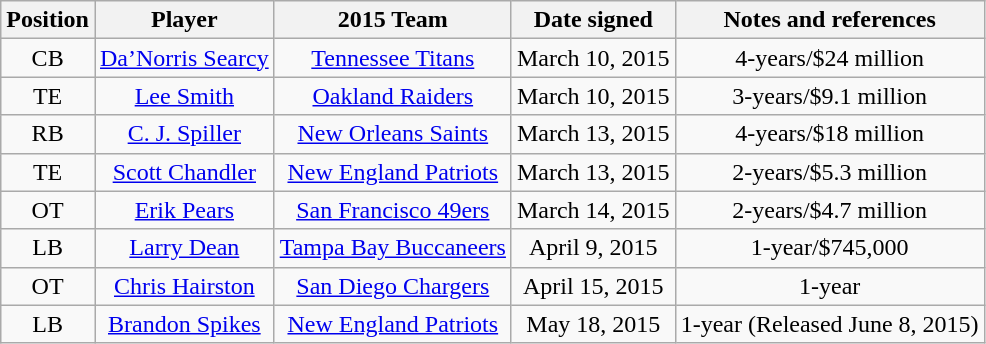<table class="wikitable sortable" style="font-size: 100%; text-align: center;">
<tr>
<th>Position</th>
<th>Player</th>
<th>2015 Team</th>
<th>Date signed</th>
<th class="unsortable">Notes and references</th>
</tr>
<tr>
<td>CB</td>
<td><a href='#'>Da’Norris Searcy</a></td>
<td><a href='#'>Tennessee Titans</a></td>
<td>March 10, 2015</td>
<td>4-years/$24 million</td>
</tr>
<tr>
<td>TE</td>
<td><a href='#'>Lee Smith</a></td>
<td><a href='#'>Oakland Raiders</a></td>
<td>March 10, 2015</td>
<td>3-years/$9.1 million</td>
</tr>
<tr>
<td>RB</td>
<td><a href='#'>C. J. Spiller</a></td>
<td><a href='#'>New Orleans Saints</a></td>
<td>March 13, 2015</td>
<td>4-years/$18 million</td>
</tr>
<tr>
<td>TE</td>
<td><a href='#'>Scott Chandler</a></td>
<td><a href='#'>New England Patriots</a></td>
<td>March 13, 2015</td>
<td>2-years/$5.3 million</td>
</tr>
<tr>
<td>OT</td>
<td><a href='#'>Erik Pears</a></td>
<td><a href='#'>San Francisco 49ers</a></td>
<td>March 14, 2015</td>
<td>2-years/$4.7 million</td>
</tr>
<tr>
<td>LB</td>
<td><a href='#'>Larry Dean</a></td>
<td><a href='#'>Tampa Bay Buccaneers</a></td>
<td>April 9, 2015</td>
<td>1-year/$745,000</td>
</tr>
<tr>
<td>OT</td>
<td><a href='#'>Chris Hairston</a></td>
<td><a href='#'>San Diego Chargers</a></td>
<td>April 15, 2015</td>
<td>1-year</td>
</tr>
<tr>
<td>LB</td>
<td><a href='#'>Brandon Spikes</a></td>
<td><a href='#'>New England Patriots</a></td>
<td>May 18, 2015</td>
<td>1-year (Released June 8, 2015)</td>
</tr>
</table>
